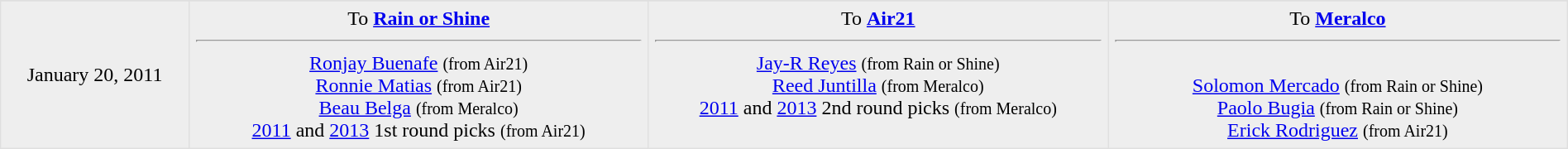<table border=1 style="border-collapse:collapse; text-align: center; width: 100%" bordercolor="#DFDFDF"  cellpadding="5">
<tr>
</tr>
<tr bgcolor="eeeeee">
<td style="width:12%">January 20, 2011</td>
<td style="width:29.3%" valign="top">To <strong><a href='#'>Rain or Shine</a></strong><hr><a href='#'>Ronjay Buenafe</a> <small>(from Air21)</small> <br> <a href='#'>Ronnie Matias</a> <small>(from Air21)</small><br> <a href='#'>Beau Belga</a> <small>(from Meralco)</small><br> <a href='#'>2011</a> and <a href='#'>2013</a> 1st round picks <small>(from Air21)</small></td>
<td style="width:29.3%" valign="top">To <strong><a href='#'>Air21</a></strong><hr><a href='#'>Jay-R Reyes</a> <small>(from Rain or Shine)</small> <br><a href='#'>Reed Juntilla</a> <small>(from Meralco)</small><br><a href='#'>2011</a> and <a href='#'>2013</a> 2nd round picks <small>(from Meralco)</small></td>
<td style="width:29.3%" valign="top">To <strong><a href='#'>Meralco</a></strong><hr><br><a href='#'>Solomon Mercado</a> <small>(from Rain or Shine)</small> <br> <a href='#'>Paolo Bugia</a> <small>(from Rain or Shine)</small> <br> <a href='#'>Erick Rodriguez</a> <small>(from Air21)</small></td>
</tr>
</table>
